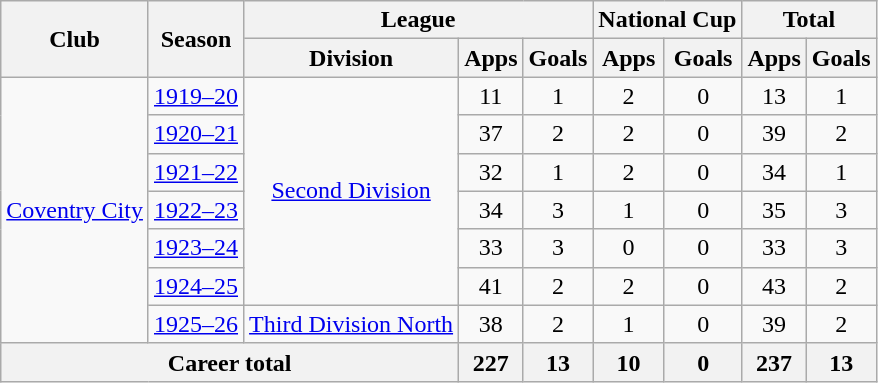<table class="wikitable" style="text-align:center">
<tr>
<th rowspan="2">Club</th>
<th rowspan="2">Season</th>
<th colspan="3">League</th>
<th colspan="2">National Cup</th>
<th colspan="2">Total</th>
</tr>
<tr>
<th>Division</th>
<th>Apps</th>
<th>Goals</th>
<th>Apps</th>
<th>Goals</th>
<th>Apps</th>
<th>Goals</th>
</tr>
<tr>
<td rowspan="7"><a href='#'>Coventry City</a></td>
<td><a href='#'>1919–20</a></td>
<td rowspan="6"><a href='#'>Second Division</a></td>
<td>11</td>
<td>1</td>
<td>2</td>
<td>0</td>
<td>13</td>
<td>1</td>
</tr>
<tr>
<td><a href='#'>1920–21</a></td>
<td>37</td>
<td>2</td>
<td>2</td>
<td>0</td>
<td>39</td>
<td>2</td>
</tr>
<tr>
<td><a href='#'>1921–22</a></td>
<td>32</td>
<td>1</td>
<td>2</td>
<td>0</td>
<td>34</td>
<td>1</td>
</tr>
<tr>
<td><a href='#'>1922–23</a></td>
<td>34</td>
<td>3</td>
<td>1</td>
<td>0</td>
<td>35</td>
<td>3</td>
</tr>
<tr>
<td><a href='#'>1923–24</a></td>
<td>33</td>
<td>3</td>
<td>0</td>
<td>0</td>
<td>33</td>
<td>3</td>
</tr>
<tr>
<td><a href='#'>1924–25</a></td>
<td>41</td>
<td>2</td>
<td>2</td>
<td>0</td>
<td>43</td>
<td>2</td>
</tr>
<tr>
<td><a href='#'>1925–26</a></td>
<td><a href='#'>Third Division North</a></td>
<td>38</td>
<td>2</td>
<td>1</td>
<td>0</td>
<td>39</td>
<td>2</td>
</tr>
<tr>
<th colspan="3">Career total</th>
<th>227</th>
<th>13</th>
<th>10</th>
<th>0</th>
<th>237</th>
<th>13</th>
</tr>
</table>
